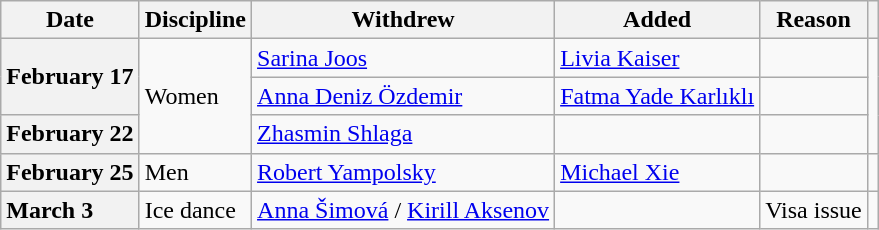<table class="wikitable unsortable" style="text-align:left;">
<tr>
<th scope="col">Date</th>
<th scope="col">Discipline</th>
<th scope="col">Withdrew</th>
<th scope="col">Added</th>
<th scope="col">Reason</th>
<th scope="col" class="unsortable"></th>
</tr>
<tr>
<th scope="row" style="text-align:left" rowspan=2>February 17</th>
<td rowspan=3>Women</td>
<td> <a href='#'>Sarina Joos</a></td>
<td> <a href='#'>Livia Kaiser</a></td>
<td></td>
<td rowspan=3></td>
</tr>
<tr>
<td> <a href='#'>Anna Deniz Özdemir</a></td>
<td> <a href='#'>Fatma Yade Karlıklı</a></td>
<td></td>
</tr>
<tr>
<th scope="row" style="text-align:left">February 22</th>
<td> <a href='#'>Zhasmin Shlaga</a></td>
<td></td>
<td></td>
</tr>
<tr>
<th scope="row" style="text-align:left">February 25</th>
<td>Men</td>
<td> <a href='#'>Robert Yampolsky</a></td>
<td> <a href='#'>Michael Xie</a></td>
<td></td>
<td></td>
</tr>
<tr>
<th scope="row" style="text-align:left">March 3</th>
<td>Ice dance</td>
<td> <a href='#'>Anna Šimová</a> / <a href='#'>Kirill Aksenov</a></td>
<td></td>
<td>Visa issue</td>
<td></td>
</tr>
</table>
